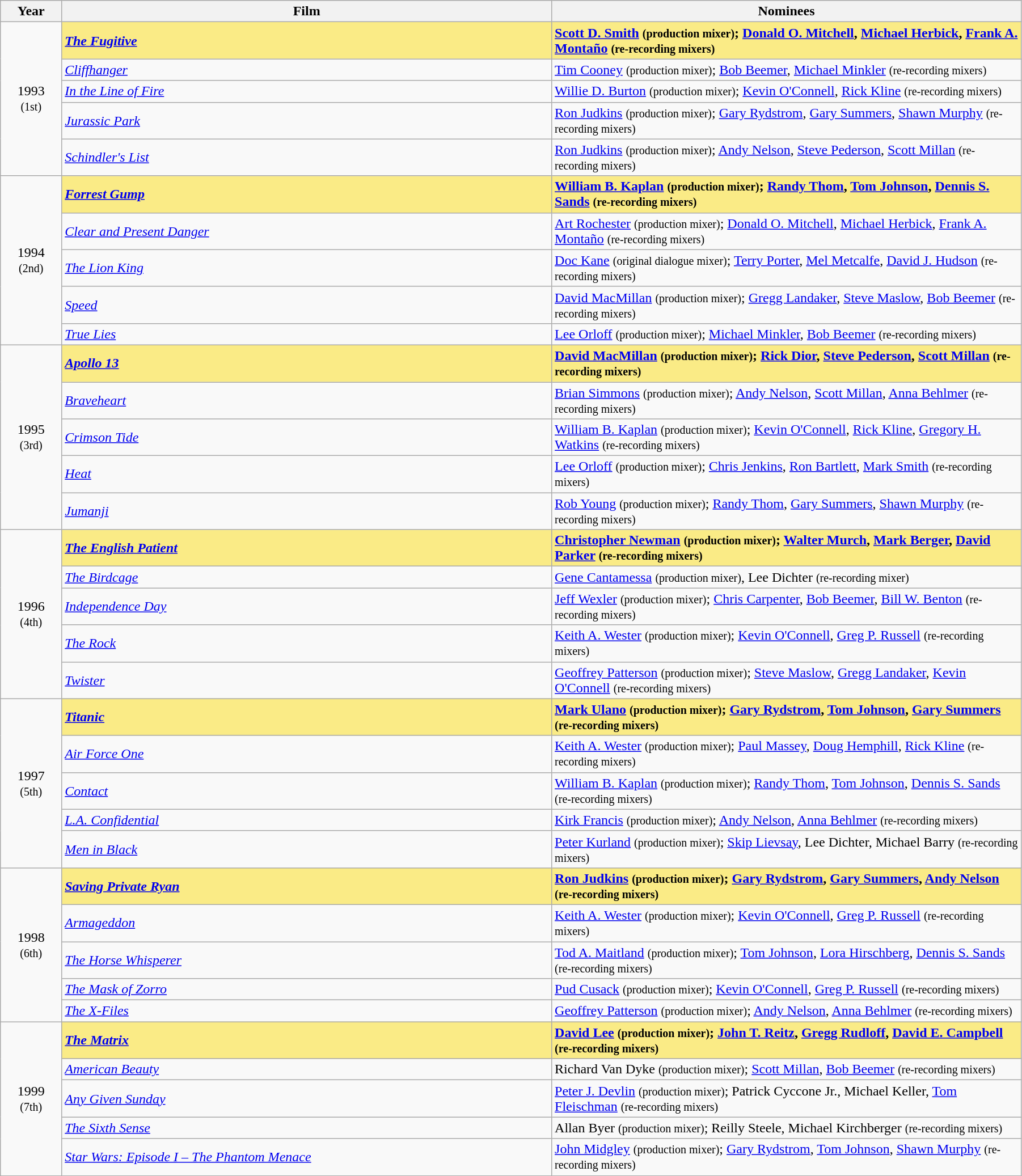<table class="wikitable" width="95%" cellpadding="5">
<tr>
<th width="6%">Year</th>
<th width="48%">Film</th>
<th width="48%">Nominees</th>
</tr>
<tr>
<td rowspan="5" style="text-align:center;">1993<br><small>(1st)</small><br></td>
<td style="background:#FAEB86;"><strong><em><a href='#'>The Fugitive</a></em></strong></td>
<td style="background:#FAEB86;"><strong><a href='#'>Scott D. Smith</a> <small>(production mixer)</small>; <a href='#'>Donald O. Mitchell</a>, <a href='#'>Michael Herbick</a>, <a href='#'>Frank A. Montaño</a> <small>(re-recording mixers)</small></strong></td>
</tr>
<tr>
<td><em><a href='#'>Cliffhanger</a></em></td>
<td><a href='#'>Tim Cooney</a> <small>(production mixer)</small>; <a href='#'>Bob Beemer</a>, <a href='#'>Michael Minkler</a> <small>(re-recording mixers)</small></td>
</tr>
<tr>
<td><em><a href='#'>In the Line of Fire</a></em></td>
<td><a href='#'>Willie D. Burton</a> <small>(production mixer)</small>; <a href='#'>Kevin O'Connell</a>, <a href='#'>Rick Kline</a> <small>(re-recording mixers)</small></td>
</tr>
<tr>
<td><em><a href='#'>Jurassic Park</a></em></td>
<td><a href='#'>Ron Judkins</a> <small>(production mixer)</small>; <a href='#'>Gary Rydstrom</a>, <a href='#'>Gary Summers</a>, <a href='#'>Shawn Murphy</a> <small>(re-recording mixers)</small></td>
</tr>
<tr>
<td><em><a href='#'>Schindler's List</a></em></td>
<td><a href='#'>Ron Judkins</a> <small>(production mixer)</small>; <a href='#'>Andy Nelson</a>, <a href='#'>Steve Pederson</a>, <a href='#'>Scott Millan</a> <small>(re-recording mixers)</small></td>
</tr>
<tr>
<td rowspan="5" style="text-align:center;">1994 <br><small>(2nd)</small><br></td>
<td style="background:#FAEB86;"><strong><em><a href='#'>Forrest Gump</a></em></strong></td>
<td style="background:#FAEB86;"><strong><a href='#'>William B. Kaplan</a> <small>(production mixer)</small>; <a href='#'>Randy Thom</a>, <a href='#'>Tom Johnson</a>, <a href='#'>Dennis S. Sands</a> <small>(re-recording mixers)</small></strong></td>
</tr>
<tr>
<td><em><a href='#'>Clear and Present Danger</a></em></td>
<td><a href='#'>Art Rochester</a> <small>(production mixer)</small>; <a href='#'>Donald O. Mitchell</a>, <a href='#'>Michael Herbick</a>, <a href='#'>Frank A. Montaño</a> <small>(re-recording mixers)</small></td>
</tr>
<tr>
<td><em><a href='#'>The Lion King</a></em></td>
<td><a href='#'>Doc Kane</a> <small>(original dialogue mixer)</small>; <a href='#'>Terry Porter</a>, <a href='#'>Mel Metcalfe</a>, <a href='#'>David J. Hudson</a> <small>(re-recording mixers)</small></td>
</tr>
<tr>
<td><em><a href='#'>Speed</a></em></td>
<td><a href='#'>David MacMillan</a> <small>(production mixer)</small>; <a href='#'>Gregg Landaker</a>, <a href='#'>Steve Maslow</a>, <a href='#'>Bob Beemer</a> <small>(re-recording mixers)</small></td>
</tr>
<tr>
<td><em><a href='#'>True Lies</a></em></td>
<td><a href='#'>Lee Orloff</a> <small>(production mixer)</small>; <a href='#'>Michael Minkler</a>, <a href='#'>Bob Beemer</a> <small>(re-recording mixers)</small></td>
</tr>
<tr>
<td rowspan="5" style="text-align:center;">1995 <br><small>(3rd)</small><br></td>
<td style="background:#FAEB86;"><strong><em><a href='#'>Apollo 13</a></em></strong></td>
<td style="background:#FAEB86;"><strong><a href='#'>David MacMillan</a> <small>(production mixer)</small>; <a href='#'>Rick Dior</a>, <a href='#'>Steve Pederson</a>, <a href='#'>Scott Millan</a> <small>(re-recording mixers)</small></strong></td>
</tr>
<tr>
<td><em><a href='#'>Braveheart</a></em></td>
<td><a href='#'>Brian Simmons</a> <small>(production mixer)</small>; <a href='#'>Andy Nelson</a>, <a href='#'>Scott Millan</a>, <a href='#'>Anna Behlmer</a> <small>(re-recording mixers)</small></td>
</tr>
<tr>
<td><em><a href='#'>Crimson Tide</a></em></td>
<td><a href='#'>William B. Kaplan</a> <small>(production mixer)</small>; <a href='#'>Kevin O'Connell</a>, <a href='#'>Rick Kline</a>, <a href='#'>Gregory H. Watkins</a> <small>(re-recording mixers)</small></td>
</tr>
<tr>
<td><em><a href='#'>Heat</a></em></td>
<td><a href='#'>Lee Orloff</a> <small>(production mixer)</small>; <a href='#'>Chris Jenkins</a>, <a href='#'>Ron Bartlett</a>, <a href='#'>Mark Smith</a> <small>(re-recording mixers)</small></td>
</tr>
<tr>
<td><em><a href='#'>Jumanji</a></em></td>
<td><a href='#'>Rob Young</a> <small>(production mixer)</small>; <a href='#'>Randy Thom</a>, <a href='#'>Gary Summers</a>, <a href='#'>Shawn Murphy</a> <small>(re-recording mixers)</small></td>
</tr>
<tr>
<td rowspan="5" style="text-align:center;">1996 <br><small>(4th)</small><br></td>
<td style="background:#FAEB86;"><strong><em><a href='#'>The English Patient</a></em></strong></td>
<td style="background:#FAEB86;"><strong><a href='#'>Christopher Newman</a> <small>(production mixer)</small>; <a href='#'>Walter Murch</a>, <a href='#'>Mark Berger</a>, <a href='#'>David Parker</a> <small>(re-recording mixers)</small></strong></td>
</tr>
<tr>
<td><em><a href='#'>The Birdcage</a></em></td>
<td><a href='#'>Gene Cantamessa</a> <small>(production mixer)</small>, Lee Dichter <small>(re-recording mixer)</small></td>
</tr>
<tr>
<td><em><a href='#'>Independence Day</a></em></td>
<td><a href='#'>Jeff Wexler</a> <small>(production mixer)</small>; <a href='#'>Chris Carpenter</a>, <a href='#'>Bob Beemer</a>, <a href='#'>Bill W. Benton</a> <small>(re-recording mixers)</small></td>
</tr>
<tr>
<td><em><a href='#'>The Rock</a></em></td>
<td><a href='#'>Keith A. Wester</a> <small>(production mixer)</small>; <a href='#'>Kevin O'Connell</a>, <a href='#'>Greg P. Russell</a> <small>(re-recording mixers)</small></td>
</tr>
<tr>
<td><em><a href='#'>Twister</a></em></td>
<td><a href='#'>Geoffrey Patterson</a> <small>(production mixer)</small>; <a href='#'>Steve Maslow</a>, <a href='#'>Gregg Landaker</a>, <a href='#'>Kevin O'Connell</a> <small>(re-recording mixers)</small></td>
</tr>
<tr>
<td rowspan="5" style="text-align:center;">1997 <br><small>(5th)</small><br></td>
<td style="background:#FAEB86;"><strong><em><a href='#'>Titanic</a></em></strong></td>
<td style="background:#FAEB86;"><strong><a href='#'>Mark Ulano</a> <small>(production mixer)</small>; <a href='#'>Gary Rydstrom</a>, <a href='#'>Tom Johnson</a>, <a href='#'>Gary Summers</a> <small>(re-recording mixers)</small></strong></td>
</tr>
<tr>
<td><em><a href='#'>Air Force One</a></em></td>
<td><a href='#'>Keith A. Wester</a> <small>(production mixer)</small>; <a href='#'>Paul Massey</a>, <a href='#'>Doug Hemphill</a>, <a href='#'>Rick Kline</a> <small>(re-recording mixers)</small></td>
</tr>
<tr>
<td><em><a href='#'>Contact</a></em></td>
<td><a href='#'>William B. Kaplan</a> <small>(production mixer)</small>; <a href='#'>Randy Thom</a>, <a href='#'>Tom Johnson</a>, <a href='#'>Dennis S. Sands</a> <small>(re-recording mixers)</small></td>
</tr>
<tr>
<td><em><a href='#'>L.A. Confidential</a></em></td>
<td><a href='#'>Kirk Francis</a> <small>(production mixer)</small>; <a href='#'>Andy Nelson</a>, <a href='#'>Anna Behlmer</a> <small>(re-recording mixers)</small></td>
</tr>
<tr>
<td><em><a href='#'>Men in Black</a></em></td>
<td><a href='#'>Peter Kurland</a> <small>(production mixer)</small>; <a href='#'>Skip Lievsay</a>, Lee Dichter, Michael Barry <small>(re-recording mixers)</small></td>
</tr>
<tr>
<td rowspan="5" style="text-align:center;">1998 <br><small>(6th)</small><br></td>
<td style="background:#FAEB86;"><strong><em><a href='#'>Saving Private Ryan</a></em></strong></td>
<td style="background:#FAEB86;"><strong><a href='#'>Ron Judkins</a> <small>(production mixer)</small>; <a href='#'>Gary Rydstrom</a>, <a href='#'>Gary Summers</a>, <a href='#'>Andy Nelson</a> <small>(re-recording mixers)</small></strong></td>
</tr>
<tr>
<td><em><a href='#'>Armageddon</a></em></td>
<td><a href='#'>Keith A. Wester</a> <small>(production mixer)</small>; <a href='#'>Kevin O'Connell</a>, <a href='#'>Greg P. Russell</a> <small>(re-recording mixers)</small></td>
</tr>
<tr>
<td><em><a href='#'>The Horse Whisperer</a></em></td>
<td><a href='#'>Tod A. Maitland</a> <small>(production mixer)</small>; <a href='#'>Tom Johnson</a>, <a href='#'>Lora Hirschberg</a>, <a href='#'>Dennis S. Sands</a> <small>(re-recording mixers)</small></td>
</tr>
<tr>
<td><em><a href='#'>The Mask of Zorro</a></em></td>
<td><a href='#'>Pud Cusack</a> <small>(production mixer)</small>; <a href='#'>Kevin O'Connell</a>, <a href='#'>Greg P. Russell</a> <small>(re-recording mixers)</small></td>
</tr>
<tr>
<td><em><a href='#'>The X-Files</a></em></td>
<td><a href='#'>Geoffrey Patterson</a> <small>(production mixer)</small>; <a href='#'>Andy Nelson</a>, <a href='#'>Anna Behlmer</a> <small>(re-recording mixers)</small></td>
</tr>
<tr>
<td rowspan="5" style="text-align:center;">1999 <br><small>(7th)</small><br></td>
<td style="background:#FAEB86;"><strong><em><a href='#'>The Matrix</a></em></strong></td>
<td style="background:#FAEB86;"><strong><a href='#'>David Lee</a> <small>(production mixer)</small>; <a href='#'>John T. Reitz</a>, <a href='#'>Gregg Rudloff</a>, <a href='#'>David E. Campbell</a> <small>(re-recording mixers)</small></strong></td>
</tr>
<tr>
<td><em><a href='#'>American Beauty</a></em></td>
<td>Richard Van Dyke <small>(production mixer)</small>; <a href='#'>Scott Millan</a>, <a href='#'>Bob Beemer</a> <small>(re-recording mixers)</small></td>
</tr>
<tr>
<td><em><a href='#'>Any Given Sunday</a></em></td>
<td><a href='#'>Peter J. Devlin</a> <small>(production mixer)</small>; Patrick Cyccone Jr., Michael Keller, <a href='#'>Tom Fleischman</a> <small>(re-recording mixers)</small></td>
</tr>
<tr>
<td><em><a href='#'>The Sixth Sense</a></em></td>
<td>Allan Byer <small>(production mixer)</small>; Reilly Steele, Michael Kirchberger <small>(re-recording mixers)</small></td>
</tr>
<tr>
<td><em><a href='#'>Star Wars: Episode I – The Phantom Menace</a></em></td>
<td><a href='#'>John Midgley</a> <small>(production mixer)</small>; <a href='#'>Gary Rydstrom</a>, <a href='#'>Tom Johnson</a>, <a href='#'>Shawn Murphy</a> <small>(re-recording mixers)</small></td>
</tr>
</table>
